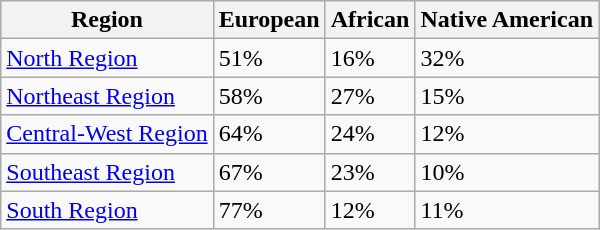<table class="wikitable">
<tr>
<th><strong>Region</strong></th>
<th><strong>European</strong></th>
<th><strong>African</strong></th>
<th><strong>Native American</strong></th>
</tr>
<tr>
<td><a href='#'>North Region</a></td>
<td>51%</td>
<td>16%</td>
<td>32%</td>
</tr>
<tr>
<td><a href='#'>Northeast Region</a></td>
<td>58%</td>
<td>27%</td>
<td>15%</td>
</tr>
<tr>
<td><a href='#'>Central-West Region</a></td>
<td>64%</td>
<td>24%</td>
<td>12%</td>
</tr>
<tr>
<td><a href='#'>Southeast Region</a></td>
<td>67%</td>
<td>23%</td>
<td>10%</td>
</tr>
<tr>
<td><a href='#'>South Region</a></td>
<td>77%</td>
<td>12%</td>
<td>11%</td>
</tr>
</table>
